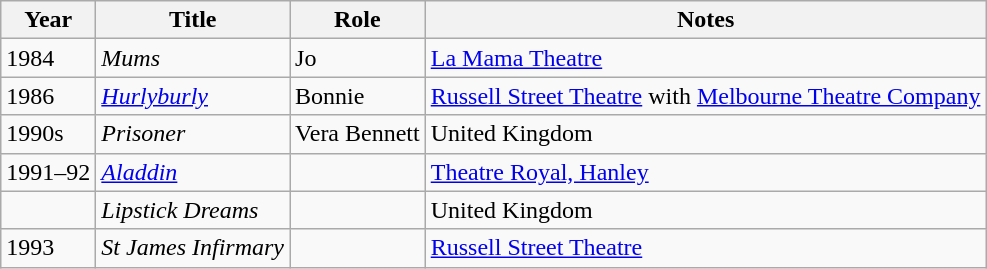<table class="wikitable">
<tr>
<th>Year</th>
<th>Title</th>
<th>Role</th>
<th>Notes</th>
</tr>
<tr>
<td>1984</td>
<td><em>Mums</em></td>
<td>Jo</td>
<td><a href='#'>La Mama Theatre</a></td>
</tr>
<tr>
<td>1986</td>
<td><em><a href='#'>Hurlyburly</a></em></td>
<td>Bonnie</td>
<td><a href='#'>Russell Street Theatre</a> with <a href='#'>Melbourne Theatre Company</a></td>
</tr>
<tr>
<td>1990s</td>
<td><em>Prisoner</em></td>
<td>Vera Bennett</td>
<td>United Kingdom</td>
</tr>
<tr>
<td>1991–92</td>
<td><em><a href='#'>Aladdin</a></em></td>
<td></td>
<td><a href='#'>Theatre Royal, Hanley</a></td>
</tr>
<tr>
<td></td>
<td><em>Lipstick Dreams</em></td>
<td></td>
<td>United Kingdom</td>
</tr>
<tr>
<td>1993</td>
<td><em>St James Infirmary</em></td>
<td></td>
<td><a href='#'>Russell Street Theatre</a></td>
</tr>
</table>
